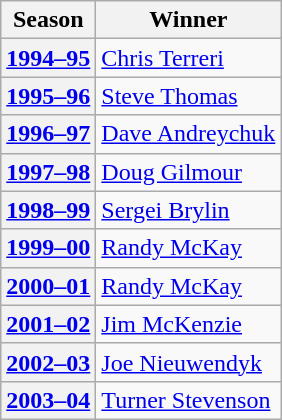<table class="wikitable">
<tr>
<th scope="col">Season</th>
<th scope="col">Winner</th>
</tr>
<tr>
<th scope="row"><a href='#'>1994–95</a></th>
<td><a href='#'>Chris Terreri</a></td>
</tr>
<tr>
<th scope="row"><a href='#'>1995–96</a></th>
<td><a href='#'>Steve Thomas</a></td>
</tr>
<tr>
<th scope="row"><a href='#'>1996–97</a></th>
<td><a href='#'>Dave Andreychuk</a></td>
</tr>
<tr>
<th scope="row"><a href='#'>1997–98</a></th>
<td><a href='#'>Doug Gilmour</a></td>
</tr>
<tr>
<th scope="row"><a href='#'>1998–99</a></th>
<td><a href='#'>Sergei Brylin</a></td>
</tr>
<tr>
<th scope="row"><a href='#'>1999–00</a></th>
<td><a href='#'>Randy McKay</a></td>
</tr>
<tr>
<th scope="row"><a href='#'>2000–01</a></th>
<td><a href='#'>Randy McKay</a></td>
</tr>
<tr>
<th scope="row"><a href='#'>2001–02</a></th>
<td><a href='#'>Jim McKenzie</a></td>
</tr>
<tr>
<th scope="row"><a href='#'>2002–03</a></th>
<td><a href='#'>Joe Nieuwendyk</a></td>
</tr>
<tr>
<th scope="row"><a href='#'>2003–04</a></th>
<td><a href='#'>Turner Stevenson</a></td>
</tr>
</table>
